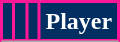<table class="wikitable sortable">
<tr>
<th style="background:#032E62; color:white; border:2px solid #FC1896;" scope="col"></th>
<th style="background:#032E62; color:white; border:2px solid #FC1896;" scope="col"></th>
<th style="background:#032E62; color:white; border:2px solid #FC1896;" scope="col"></th>
<th style="background:#032E62; color:white; border:2px solid #FC1896;" scope="col">Player</th>
</tr>
<tr>
</tr>
</table>
